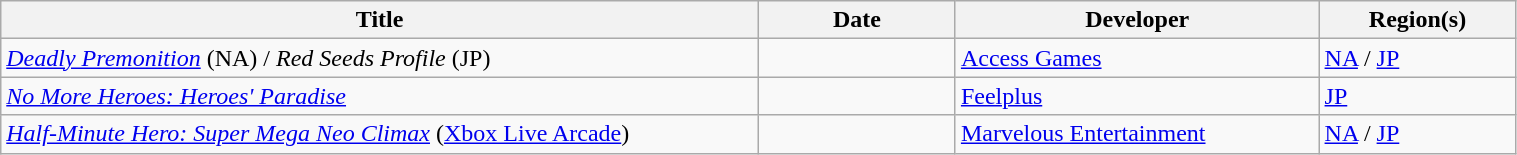<table class="wikitable sortable" style="text-align: left; width: 80%;">
<tr>
<th style="width:50%;">Title</th>
<th style="width:13%;">Date</th>
<th style="width:24%;">Developer</th>
<th style="width:13%;">Region(s)</th>
</tr>
<tr>
<td><em><a href='#'>Deadly Premonition</a></em> (NA) / <em>Red Seeds Profile</em> (JP)</td>
<td></td>
<td><a href='#'>Access Games</a></td>
<td><a href='#'>NA</a> / <a href='#'>JP</a></td>
</tr>
<tr>
<td><em><a href='#'>No More Heroes: Heroes' Paradise</a></em></td>
<td></td>
<td><a href='#'>Feelplus</a></td>
<td><a href='#'>JP</a></td>
</tr>
<tr>
<td><em><a href='#'>Half-Minute Hero: Super Mega Neo Climax</a></em> (<a href='#'>Xbox Live Arcade</a>)</td>
<td></td>
<td><a href='#'>Marvelous Entertainment</a></td>
<td><a href='#'>NA</a> / <a href='#'>JP</a></td>
</tr>
</table>
